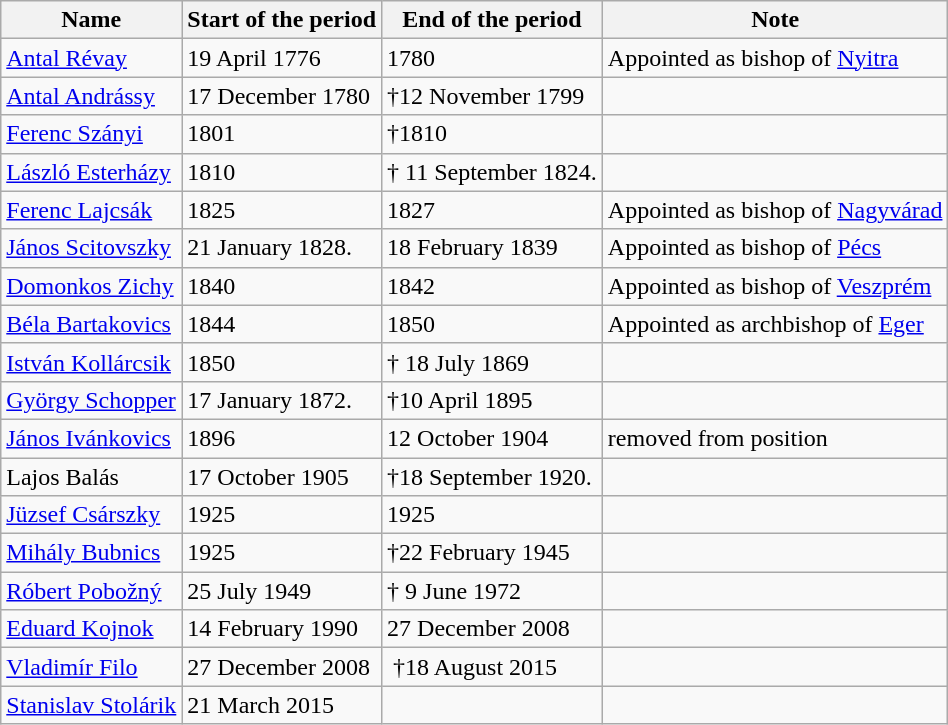<table class="wikitable" style=text-align:left;">
<tr>
<th>Name</th>
<th>Start of the period</th>
<th>End of the period</th>
<th>Note</th>
</tr>
<tr>
<td><a href='#'>Antal Révay</a></td>
<td>19 April 1776</td>
<td>1780</td>
<td>Appointed as bishop of <a href='#'>Nyitra</a></td>
</tr>
<tr>
<td><a href='#'>Antal Andrássy</a></td>
<td>17 December 1780</td>
<td>†12 November 1799</td>
<td> </td>
</tr>
<tr>
<td><a href='#'>Ferenc Szányi</a></td>
<td>1801</td>
<td>†1810</td>
<td> </td>
</tr>
<tr>
<td><a href='#'>László Esterházy</a></td>
<td>1810</td>
<td>† 11 September 1824.</td>
<td> </td>
</tr>
<tr>
<td><a href='#'>Ferenc Lajcsák</a></td>
<td>1825</td>
<td>1827</td>
<td>Appointed as bishop of <a href='#'>Nagyvárad</a></td>
</tr>
<tr>
<td><a href='#'>János Scitovszky</a></td>
<td>21 January 1828.</td>
<td>18 February 1839</td>
<td>Appointed as bishop of <a href='#'>Pécs</a></td>
</tr>
<tr>
<td><a href='#'>Domonkos Zichy</a></td>
<td>1840</td>
<td>1842</td>
<td>Appointed as bishop of <a href='#'>Veszprém</a></td>
</tr>
<tr>
<td><a href='#'>Béla Bartakovics</a></td>
<td>1844</td>
<td>1850</td>
<td>Appointed as archbishop of <a href='#'>Eger</a></td>
</tr>
<tr>
<td><a href='#'>István Kollárcsik</a></td>
<td>1850</td>
<td>† 18 July 1869</td>
<td> </td>
</tr>
<tr>
<td><a href='#'>György Schopper</a></td>
<td>17 January 1872.</td>
<td>†10 April 1895</td>
<td> </td>
</tr>
<tr>
<td><a href='#'>János Ivánkovics</a></td>
<td>1896</td>
<td>12 October 1904</td>
<td>removed from position</td>
</tr>
<tr>
<td>Lajos Balás</td>
<td>17 October 1905</td>
<td>†18 September  1920.</td>
<td></td>
</tr>
<tr>
<td><a href='#'>Jüzsef Csárszky</a></td>
<td>1925</td>
<td>1925</td>
<td> </td>
</tr>
<tr>
<td><a href='#'>Mihály Bubnics</a></td>
<td>1925</td>
<td>†22 February 1945</td>
<td></td>
</tr>
<tr>
<td><a href='#'>Róbert Pobožný</a></td>
<td>25 July 1949</td>
<td>† 9 June 1972</td>
<td></td>
</tr>
<tr>
<td><a href='#'>Eduard Kojnok</a></td>
<td>14 February 1990</td>
<td>27 December  2008</td>
<td></td>
</tr>
<tr>
<td><a href='#'>Vladimír Filo</a></td>
<td>27 December 2008</td>
<td> †18 August 2015</td>
<td></td>
</tr>
<tr>
<td><a href='#'>Stanislav Stolárik</a></td>
<td>21 March 2015</td>
<td> </td>
<td></td>
</tr>
</table>
